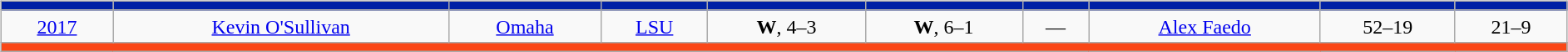<table border="0" style="width:90%;">
<tr>
<td valign="top"><br><table class="wikitable" style="width:111%;">
<tr>
<th style="background:#0021A5;"></th>
<th style="background:#0021A5;"></th>
<th style="background:#0021A5;"></th>
<th style="background:#0021A5;"></th>
<th style="background:#0021A5;"></th>
<th style="background:#0021A5;"></th>
<th style="background:#0021A5;"></th>
<th style="background:#0021A5;"></th>
<th style="background:#0021A5;"></th>
<th style="background:#0021A5;"></th>
</tr>
<tr style="text-align:center;">
<td><a href='#'>2017</a></td>
<td><a href='#'>Kevin O'Sullivan</a></td>
<td><a href='#'>Omaha</a></td>
<td><a href='#'>LSU</a></td>
<td><strong>W</strong>, 4–3</td>
<td><strong>W</strong>, 6–1</td>
<td>—</td>
<td><a href='#'>Alex Faedo</a></td>
<td>52–19</td>
<td>21–9</td>
</tr>
<tr style="text-align:center; background:#FA4616;">
<td colspan="10"></td>
</tr>
</table>
</td>
</tr>
</table>
